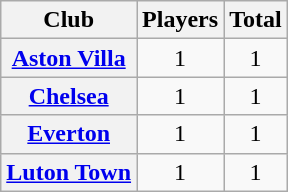<table class="sortable wikitable plainrowheaders" style="text-align:center;">
<tr>
<th scope="col">Club</th>
<th scope="col">Players</th>
<th scope="col">Total</th>
</tr>
<tr>
<th scope="row"><a href='#'>Aston Villa</a></th>
<td>1</td>
<td>1</td>
</tr>
<tr>
<th scope="row"><a href='#'>Chelsea</a></th>
<td>1</td>
<td>1</td>
</tr>
<tr>
<th scope="row"><a href='#'>Everton</a></th>
<td>1</td>
<td>1</td>
</tr>
<tr>
<th scope="row"><a href='#'>Luton Town</a></th>
<td>1</td>
<td>1</td>
</tr>
</table>
